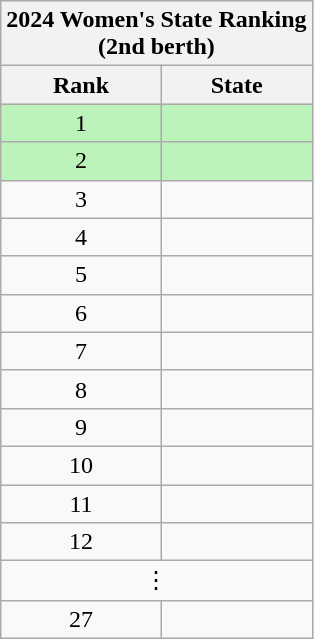<table class="wikitable" style="text-align:center">
<tr>
<th colspan=2>2024 Women's State Ranking<br>(2nd berth)</th>
</tr>
<tr>
<th>Rank</th>
<th>State</th>
</tr>
<tr>
<td bgcolor=#BBF3BB>1</td>
<td bgcolor=#BBF3BB align=left></td>
</tr>
<tr>
<td bgcolor=#BBF3BB>2</td>
<td bgcolor=#BBF3BB align=left></td>
</tr>
<tr>
<td>3</td>
<td align=left></td>
</tr>
<tr>
<td>4</td>
<td align=left></td>
</tr>
<tr>
<td>5</td>
<td align=left></td>
</tr>
<tr>
<td>6</td>
<td align=left></td>
</tr>
<tr>
<td>7</td>
<td align=left></td>
</tr>
<tr>
<td>8</td>
<td align=left></td>
</tr>
<tr>
<td>9</td>
<td align=left></td>
</tr>
<tr>
<td>10</td>
<td align=left></td>
</tr>
<tr>
<td>11</td>
<td align=left></td>
</tr>
<tr>
<td>12</td>
<td align=left></td>
</tr>
<tr>
<td colspan=2>⋮</td>
</tr>
<tr>
<td>27</td>
<td align=left></td>
</tr>
</table>
